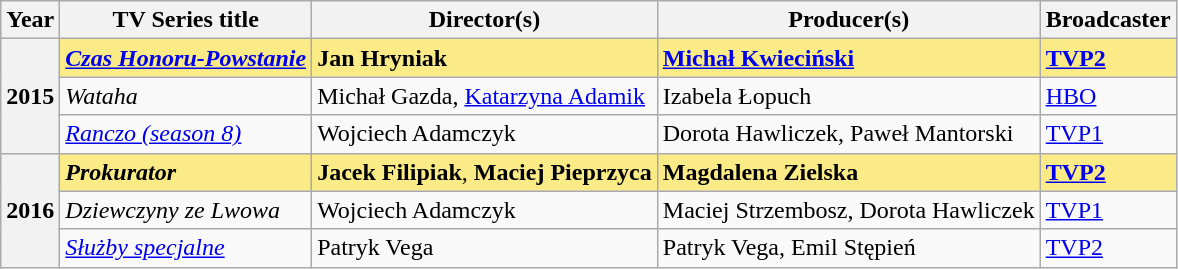<table class="wikitable">
<tr>
<th>Year</th>
<th>TV Series title</th>
<th>Director(s)</th>
<th>Producer(s)</th>
<th>Broadcaster</th>
</tr>
<tr>
<th rowspan="3">2015</th>
<td style="background:#FAEB86;"><em><a href='#'><strong>Czas Honoru-Powstanie</strong></a></em></td>
<td style="background:#FAEB86;"><strong>Jan Hryniak</strong></td>
<td style="background:#FAEB86;"><strong><a href='#'>Michał Kwieciński</a></strong></td>
<td style="background:#FAEB86;"><strong><a href='#'>TVP2</a></strong></td>
</tr>
<tr>
<td><em>Wataha</em></td>
<td>Michał Gazda, <a href='#'>Katarzyna Adamik</a></td>
<td>Izabela Łopuch</td>
<td><a href='#'>HBO</a></td>
</tr>
<tr>
<td><em><a href='#'>Ranczo (season 8)</a></em></td>
<td>Wojciech Adamczyk</td>
<td>Dorota Hawliczek, Paweł Mantorski</td>
<td><a href='#'>TVP1</a></td>
</tr>
<tr>
<th rowspan="3">2016</th>
<td style="background:#FAEB86;"><strong><em>Prokurator</em></strong></td>
<td style="background:#FAEB86;"><strong>Jacek Filipiak</strong>, <strong>Maciej Pieprzyca</strong></td>
<td style="background:#FAEB86;"><strong>Magdalena Zielska</strong></td>
<td style="background:#FAEB86;"><strong><a href='#'>TVP2</a></strong></td>
</tr>
<tr>
<td><em>Dziewczyny ze Lwowa</em></td>
<td>Wojciech Adamczyk</td>
<td>Maciej Strzembosz, Dorota Hawliczek</td>
<td><a href='#'>TVP1</a></td>
</tr>
<tr>
<td><em><a href='#'>Służby specjalne</a></em></td>
<td>Patryk Vega</td>
<td>Patryk Vega, Emil Stępień</td>
<td><a href='#'>TVP2</a></td>
</tr>
</table>
